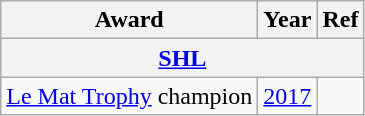<table class="wikitable">
<tr>
<th>Award</th>
<th>Year</th>
<th>Ref</th>
</tr>
<tr>
<th colspan="3"><a href='#'>SHL</a></th>
</tr>
<tr>
<td><a href='#'>Le Mat Trophy</a> champion</td>
<td><a href='#'>2017</a></td>
<td></td>
</tr>
</table>
